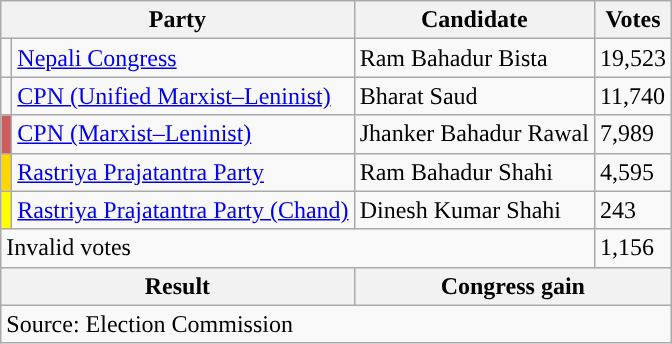<table class="wikitable">
<tr>
<th colspan="2">Party</th>
<th>Candidate</th>
<th>Votes</th>
</tr>
<tr>
<td style="background-color:"></td>
<td><a href='#'>Nepali Congress</a></td>
<td>Ram Bahadur Bista</td>
<td>19,523</td>
</tr>
<tr>
<td style="background-color:"></td>
<td><a href='#'>CPN (Unified Marxist–Leninist)</a></td>
<td>Bharat Saud</td>
<td>11,740</td>
</tr>
<tr>
<td style="background-color:indianred"></td>
<td><a href='#'>CPN (Marxist–Leninist)</a></td>
<td>Jhanker Bahadur Rawal</td>
<td>7,989</td>
</tr>
<tr>
<td style="background-color:gold"></td>
<td><a href='#'>Rastriya Prajatantra Party</a></td>
<td>Ram Bahadur Shahi</td>
<td>4,595</td>
</tr>
<tr>
<td style="background-color:yellow"></td>
<td><a href='#'>Rastriya Prajatantra Party (Chand)</a></td>
<td>Dinesh Kumar Shahi</td>
<td>243</td>
</tr>
<tr>
<td colspan="3">Invalid votes</td>
<td>1,156</td>
</tr>
<tr>
<th colspan="2">Result</th>
<th colspan="2">Congress gain</th>
</tr>
<tr>
<td colspan="4">Source: Election Commission</td>
</tr>
</table>
